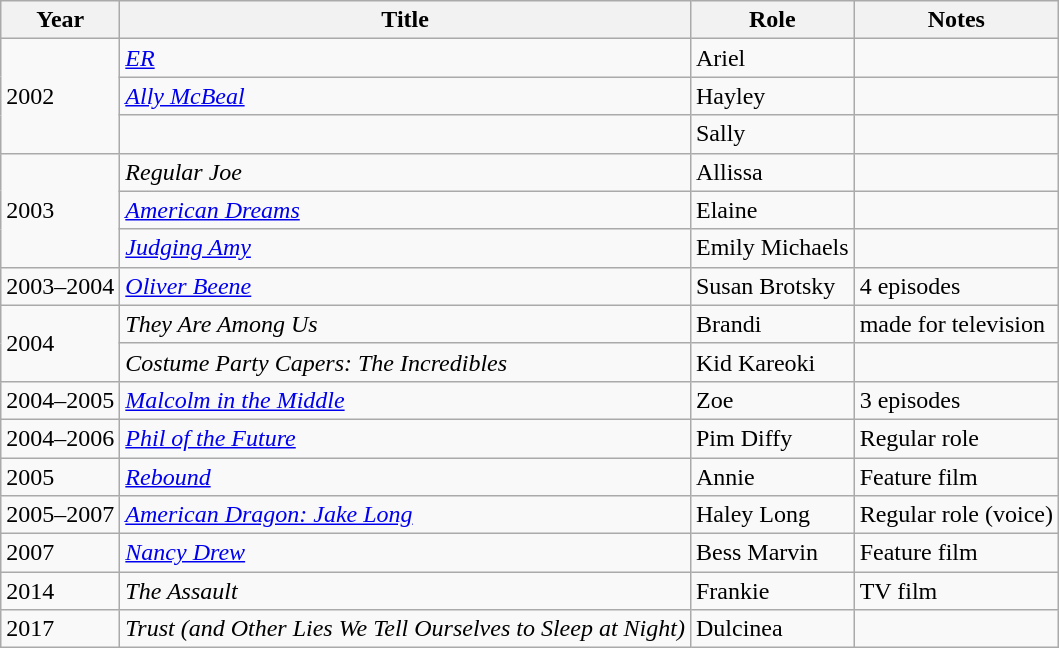<table class="wikitable sortable">
<tr>
<th>Year</th>
<th>Title</th>
<th>Role</th>
<th class="unsortable">Notes</th>
</tr>
<tr>
<td rowspan="3">2002</td>
<td><em><a href='#'>ER</a></em></td>
<td>Ariel</td>
<td></td>
</tr>
<tr>
<td><em><a href='#'>Ally McBeal</a></em></td>
<td>Hayley</td>
<td></td>
</tr>
<tr>
<td><em></em></td>
<td>Sally</td>
<td></td>
</tr>
<tr>
<td rowspan="3">2003</td>
<td><em>Regular Joe</em></td>
<td>Allissa</td>
<td></td>
</tr>
<tr>
<td><em><a href='#'>American Dreams</a></em></td>
<td>Elaine</td>
<td></td>
</tr>
<tr>
<td><em><a href='#'>Judging Amy</a></em></td>
<td>Emily Michaels</td>
<td></td>
</tr>
<tr>
<td>2003–2004</td>
<td><em><a href='#'>Oliver Beene</a></em></td>
<td>Susan Brotsky</td>
<td>4 episodes</td>
</tr>
<tr>
<td rowspan="2">2004</td>
<td><em>They Are Among Us</em></td>
<td>Brandi</td>
<td>made for television</td>
</tr>
<tr>
<td><em>Costume Party Capers: The Incredibles</em></td>
<td>Kid Kareoki</td>
<td></td>
</tr>
<tr>
<td>2004–2005</td>
<td><em><a href='#'>Malcolm in the Middle</a></em></td>
<td>Zoe</td>
<td>3 episodes</td>
</tr>
<tr>
<td>2004–2006</td>
<td><em><a href='#'>Phil of the Future</a></em></td>
<td>Pim Diffy</td>
<td>Regular role</td>
</tr>
<tr>
<td>2005</td>
<td><em><a href='#'>Rebound</a></em></td>
<td>Annie</td>
<td>Feature film</td>
</tr>
<tr>
<td>2005–2007</td>
<td><em><a href='#'>American Dragon: Jake Long</a></em></td>
<td>Haley Long</td>
<td>Regular role (voice)</td>
</tr>
<tr>
<td>2007</td>
<td><em><a href='#'>Nancy Drew</a></em></td>
<td>Bess Marvin</td>
<td>Feature film</td>
</tr>
<tr>
<td>2014</td>
<td><em>The Assault</em></td>
<td>Frankie</td>
<td>TV film</td>
</tr>
<tr>
<td>2017</td>
<td><em>Trust (and Other Lies We Tell Ourselves to Sleep at Night)</em></td>
<td>Dulcinea</td>
<td></td>
</tr>
</table>
